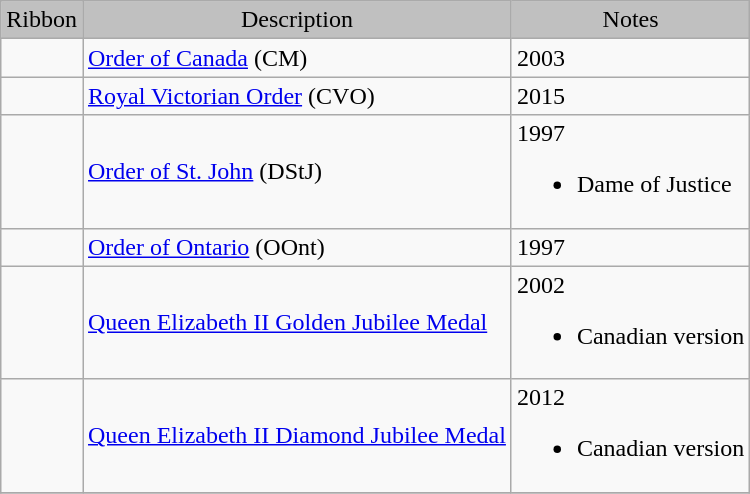<table class="wikitable">
<tr bgcolor="silver" align="center">
<td>Ribbon</td>
<td>Description</td>
<td>Notes</td>
</tr>
<tr>
<td></td>
<td><a href='#'>Order of Canada</a> (CM)</td>
<td>2003</td>
</tr>
<tr>
<td></td>
<td><a href='#'>Royal Victorian Order</a> (CVO)</td>
<td>2015</td>
</tr>
<tr>
<td></td>
<td><a href='#'>Order of St. John</a> (DStJ)</td>
<td>1997<br><ul><li>Dame of Justice</li></ul></td>
</tr>
<tr>
<td></td>
<td><a href='#'>Order of Ontario</a> (OOnt)</td>
<td>1997</td>
</tr>
<tr>
<td></td>
<td><a href='#'>Queen Elizabeth II Golden Jubilee Medal</a></td>
<td>2002<br><ul><li>Canadian version</li></ul></td>
</tr>
<tr>
<td></td>
<td><a href='#'>Queen Elizabeth II Diamond Jubilee Medal</a></td>
<td>2012<br><ul><li>Canadian version</li></ul></td>
</tr>
<tr>
</tr>
</table>
